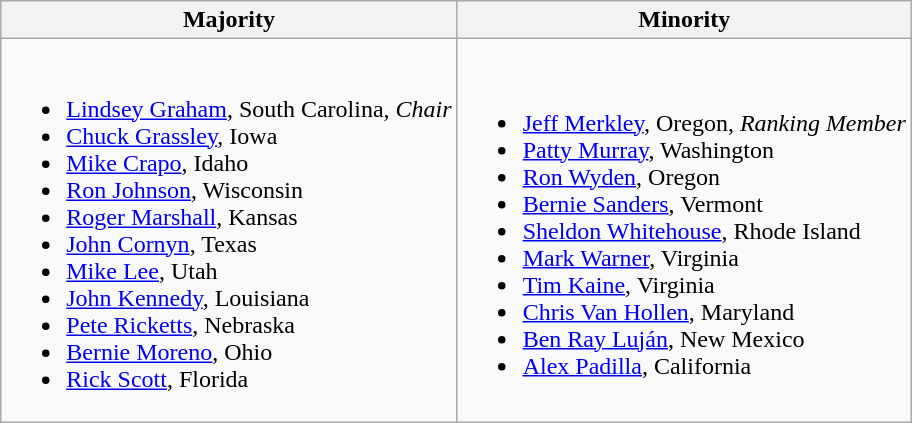<table class=wikitable>
<tr>
<th>Majority</th>
<th>Minority</th>
</tr>
<tr>
<td><br><ul><li><a href='#'>Lindsey Graham</a>, South Carolina, <em>Chair</em></li><li><a href='#'>Chuck Grassley</a>, Iowa</li><li><a href='#'>Mike Crapo</a>, Idaho</li><li><a href='#'>Ron Johnson</a>, Wisconsin</li><li><a href='#'>Roger Marshall</a>, Kansas</li><li><a href='#'>John Cornyn</a>, Texas</li><li><a href='#'>Mike Lee</a>, Utah</li><li><a href='#'>John Kennedy</a>, Louisiana</li><li><a href='#'>Pete Ricketts</a>, Nebraska</li><li><a href='#'>Bernie Moreno</a>, Ohio</li><li><a href='#'>Rick Scott</a>, Florida</li></ul></td>
<td><br><ul><li><a href='#'>Jeff Merkley</a>, Oregon, <em>Ranking Member</em></li><li><a href='#'>Patty Murray</a>, Washington</li><li><a href='#'>Ron Wyden</a>, Oregon</li><li><span><a href='#'>Bernie Sanders</a>, Vermont</span></li><li><a href='#'>Sheldon Whitehouse</a>, Rhode Island</li><li><a href='#'>Mark Warner</a>, Virginia</li><li><a href='#'>Tim Kaine</a>, Virginia</li><li><a href='#'>Chris Van Hollen</a>, Maryland</li><li><a href='#'>Ben Ray Luján</a>, New Mexico</li><li><a href='#'>Alex Padilla</a>, California</li></ul></td>
</tr>
</table>
